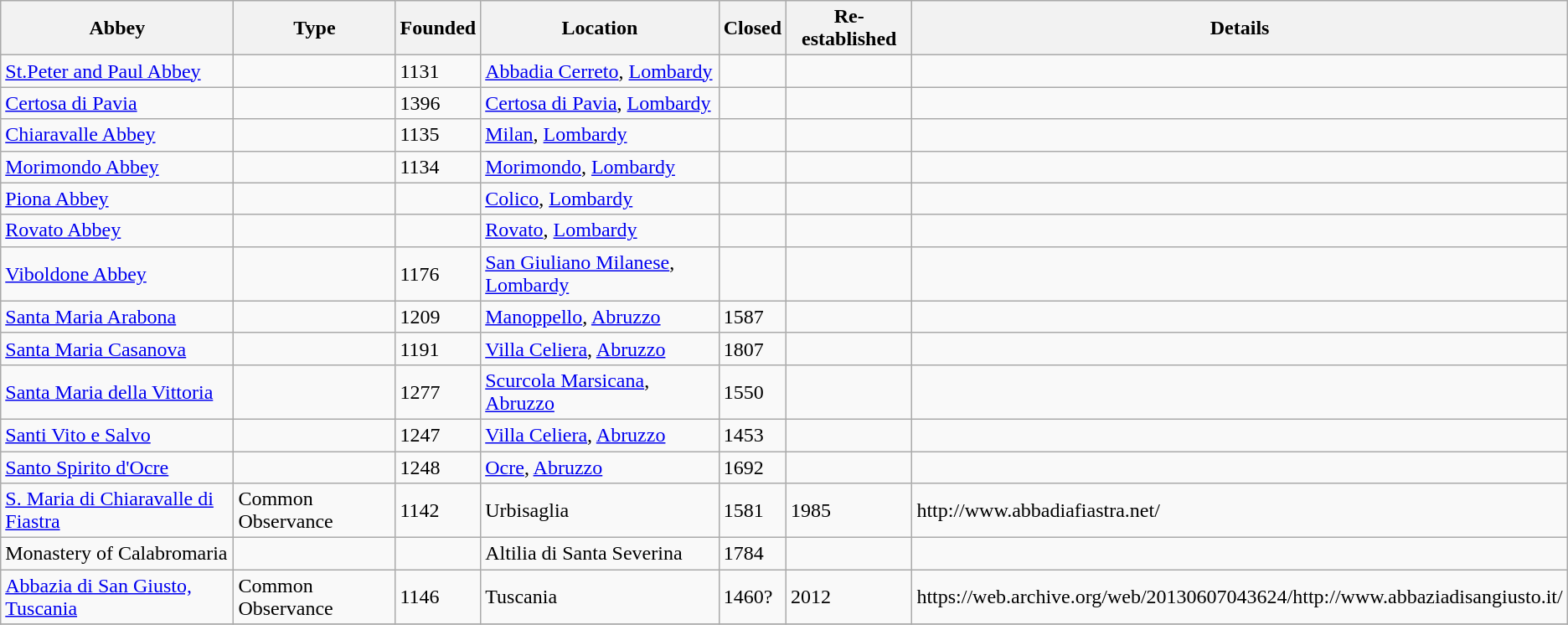<table class="wikitable">
<tr>
<th>Abbey</th>
<th>Type</th>
<th>Founded</th>
<th>Location</th>
<th>Closed</th>
<th>Re-established</th>
<th>Details</th>
</tr>
<tr>
<td><a href='#'>St.Peter and Paul Abbey</a></td>
<td></td>
<td>1131</td>
<td><a href='#'>Abbadia Cerreto</a>, <a href='#'>Lombardy</a></td>
<td></td>
<td></td>
<td></td>
</tr>
<tr>
<td><a href='#'>Certosa di Pavia</a></td>
<td></td>
<td>1396</td>
<td><a href='#'>Certosa di Pavia</a>, <a href='#'>Lombardy</a></td>
<td></td>
<td></td>
<td></td>
</tr>
<tr>
<td><a href='#'>Chiaravalle Abbey</a></td>
<td></td>
<td>1135</td>
<td><a href='#'>Milan</a>, <a href='#'>Lombardy</a></td>
<td></td>
<td></td>
<td></td>
</tr>
<tr>
<td><a href='#'>Morimondo Abbey</a></td>
<td></td>
<td>1134</td>
<td><a href='#'>Morimondo</a>, <a href='#'>Lombardy</a></td>
<td></td>
<td></td>
<td></td>
</tr>
<tr>
<td><a href='#'>Piona Abbey</a></td>
<td></td>
<td></td>
<td><a href='#'>Colico</a>, <a href='#'>Lombardy</a></td>
<td></td>
<td></td>
<td></td>
</tr>
<tr>
<td><a href='#'>Rovato Abbey</a></td>
<td></td>
<td></td>
<td><a href='#'>Rovato</a>, <a href='#'>Lombardy</a></td>
<td></td>
<td></td>
<td></td>
</tr>
<tr>
<td><a href='#'>Viboldone Abbey</a></td>
<td></td>
<td>1176</td>
<td><a href='#'>San Giuliano Milanese</a>, <a href='#'>Lombardy</a></td>
<td></td>
<td></td>
<td></td>
</tr>
<tr>
<td><a href='#'>Santa Maria Arabona</a></td>
<td></td>
<td>1209</td>
<td><a href='#'>Manoppello</a>, <a href='#'>Abruzzo</a></td>
<td>1587</td>
<td></td>
<td></td>
</tr>
<tr>
<td><a href='#'>Santa Maria Casanova</a></td>
<td></td>
<td>1191</td>
<td><a href='#'>Villa Celiera</a>, <a href='#'>Abruzzo</a></td>
<td>1807</td>
<td></td>
<td></td>
</tr>
<tr>
<td><a href='#'>Santa Maria della Vittoria</a></td>
<td></td>
<td>1277</td>
<td><a href='#'>Scurcola Marsicana</a>, <a href='#'>Abruzzo</a></td>
<td>1550</td>
<td></td>
<td></td>
</tr>
<tr>
<td><a href='#'>Santi Vito e Salvo</a></td>
<td></td>
<td>1247</td>
<td><a href='#'>Villa Celiera</a>, <a href='#'>Abruzzo</a></td>
<td>1453</td>
<td></td>
<td></td>
</tr>
<tr>
<td><a href='#'>Santo Spirito d'Ocre</a></td>
<td></td>
<td>1248</td>
<td><a href='#'>Ocre</a>, <a href='#'>Abruzzo</a></td>
<td>1692</td>
<td></td>
<td></td>
</tr>
<tr>
<td><a href='#'>S. Maria di Chiaravalle di Fiastra</a></td>
<td>Common Observance</td>
<td>1142</td>
<td>Urbisaglia</td>
<td>1581</td>
<td>1985</td>
<td>http://www.abbadiafiastra.net/</td>
</tr>
<tr>
<td>Monastery of Calabromaria</td>
<td></td>
<td></td>
<td>Altilia di Santa Severina</td>
<td>1784</td>
<td></td>
<td></td>
</tr>
<tr>
<td><a href='#'>Abbazia di San Giusto, Tuscania</a></td>
<td>Common Observance</td>
<td>1146</td>
<td>Tuscania</td>
<td>1460?</td>
<td>2012</td>
<td>https://web.archive.org/web/20130607043624/http://www.abbaziadisangiusto.it/</td>
</tr>
<tr>
</tr>
</table>
